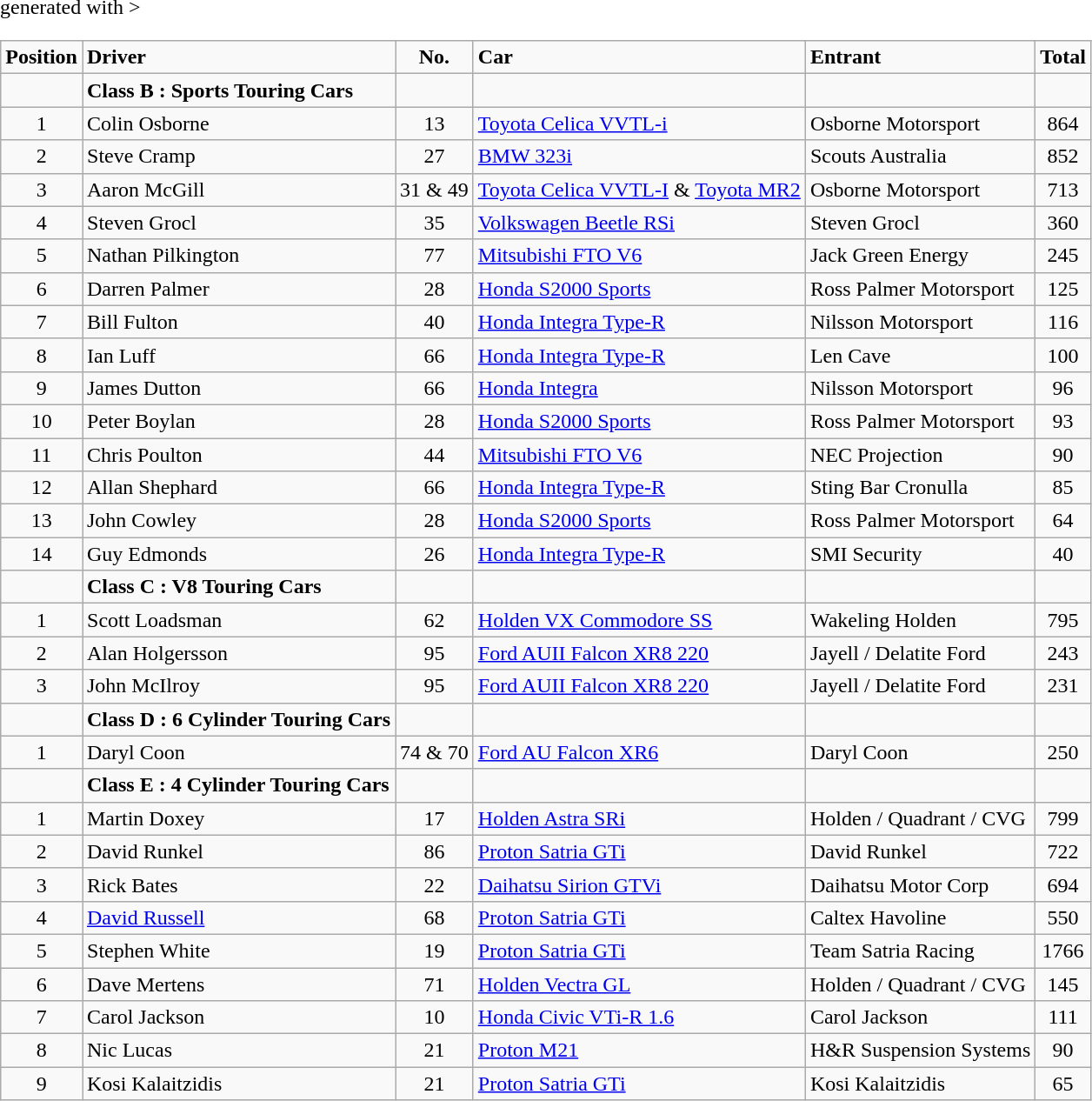<table class="wikitable" border="1" <hiddentext>generated with >
<tr style="font-weight:bold">
<td align="center">Position</td>
<td>Driver</td>
<td align="center">No.</td>
<td>Car</td>
<td>Entrant</td>
<td align="center">Total</td>
</tr>
<tr>
<td align="center"></td>
<td style="font-weight:bold">Class B : Sports Touring Cars</td>
<td align="center"></td>
<td></td>
<td></td>
<td style="font-weight:bold" align="center"></td>
</tr>
<tr>
<td align="center">1</td>
<td>Colin Osborne</td>
<td align="center">13</td>
<td><a href='#'>Toyota Celica VVTL-i</a></td>
<td>Osborne Motorsport</td>
<td align="center">864</td>
</tr>
<tr>
<td align="center">2</td>
<td>Steve Cramp</td>
<td align="center">27</td>
<td><a href='#'>BMW 323i</a></td>
<td>Scouts Australia</td>
<td align="center">852</td>
</tr>
<tr>
<td align="center">3</td>
<td>Aaron McGill</td>
<td align="center">31 & 49</td>
<td><a href='#'>Toyota Celica VVTL-I</a> & <a href='#'>Toyota MR2</a></td>
<td>Osborne Motorsport</td>
<td align="center">713</td>
</tr>
<tr>
<td align="center">4</td>
<td>Steven Grocl</td>
<td align="center">35</td>
<td><a href='#'>Volkswagen Beetle RSi</a></td>
<td>Steven Grocl</td>
<td align="center">360</td>
</tr>
<tr>
<td align="center">5</td>
<td>Nathan Pilkington</td>
<td align="center">77</td>
<td><a href='#'>Mitsubishi FTO V6</a></td>
<td>Jack Green Energy</td>
<td align="center">245</td>
</tr>
<tr>
<td align="center">6</td>
<td>Darren Palmer</td>
<td align="center">28</td>
<td><a href='#'>Honda S2000 Sports</a></td>
<td>Ross Palmer Motorsport</td>
<td align="center">125</td>
</tr>
<tr>
<td align="center">7</td>
<td>Bill Fulton</td>
<td align="center">40</td>
<td><a href='#'>Honda Integra Type-R</a></td>
<td>Nilsson Motorsport</td>
<td align="center">116</td>
</tr>
<tr>
<td align="center">8</td>
<td>Ian Luff</td>
<td align="center">66</td>
<td><a href='#'>Honda Integra Type-R</a></td>
<td>Len Cave</td>
<td align="center">100</td>
</tr>
<tr>
<td align="center">9</td>
<td>James Dutton</td>
<td align="center">66</td>
<td><a href='#'>Honda Integra</a></td>
<td>Nilsson Motorsport</td>
<td align="center">96</td>
</tr>
<tr>
<td align="center">10</td>
<td>Peter Boylan</td>
<td align="center">28</td>
<td><a href='#'>Honda S2000 Sports</a></td>
<td>Ross Palmer Motorsport</td>
<td align="center">93</td>
</tr>
<tr>
<td align="center">11</td>
<td>Chris Poulton</td>
<td align="center">44</td>
<td><a href='#'>Mitsubishi FTO V6</a></td>
<td>NEC Projection</td>
<td align="center">90</td>
</tr>
<tr>
<td align="center">12</td>
<td>Allan Shephard</td>
<td align="center">66</td>
<td><a href='#'>Honda Integra Type-R</a></td>
<td>Sting Bar Cronulla</td>
<td align="center">85</td>
</tr>
<tr>
<td align="center">13</td>
<td>John Cowley</td>
<td align="center">28</td>
<td><a href='#'>Honda S2000 Sports</a></td>
<td>Ross Palmer Motorsport</td>
<td align="center">64</td>
</tr>
<tr>
<td align="center">14</td>
<td>Guy Edmonds</td>
<td align="center">26</td>
<td><a href='#'>Honda Integra Type-R</a></td>
<td>SMI Security</td>
<td align="center">40</td>
</tr>
<tr>
<td align="center"></td>
<td style="font-weight:bold">Class C : V8 Touring Cars</td>
<td align="center"></td>
<td></td>
<td></td>
<td align="center"></td>
</tr>
<tr>
<td align="center">1</td>
<td>Scott Loadsman</td>
<td align="center">62</td>
<td><a href='#'>Holden VX Commodore SS</a></td>
<td>Wakeling Holden</td>
<td align="center">795</td>
</tr>
<tr>
<td align="center">2</td>
<td>Alan Holgersson</td>
<td align="center">95</td>
<td><a href='#'>Ford AUII Falcon XR8 220</a></td>
<td>Jayell / Delatite Ford</td>
<td align="center">243</td>
</tr>
<tr>
<td align="center">3</td>
<td>John McIlroy</td>
<td align="center">95</td>
<td><a href='#'>Ford AUII Falcon XR8 220</a></td>
<td>Jayell / Delatite Ford</td>
<td align="center">231</td>
</tr>
<tr>
<td align="center"></td>
<td style="font-weight:bold">Class D : 6 Cylinder Touring Cars</td>
<td align="center"></td>
<td></td>
<td></td>
<td align="center"></td>
</tr>
<tr>
<td align="center">1</td>
<td>Daryl Coon</td>
<td align="center">74 & 70</td>
<td><a href='#'>Ford AU Falcon XR6</a></td>
<td>Daryl Coon</td>
<td align="center">250</td>
</tr>
<tr>
<td align="center"></td>
<td style="font-weight:bold">Class E : 4 Cylinder Touring Cars</td>
<td align="center"></td>
<td></td>
<td></td>
<td align="center"></td>
</tr>
<tr>
<td align="center">1</td>
<td>Martin Doxey</td>
<td align="center">17</td>
<td><a href='#'>Holden Astra SRi</a></td>
<td>Holden / Quadrant / CVG</td>
<td align="center">799</td>
</tr>
<tr>
<td align="center">2</td>
<td>David Runkel</td>
<td align="center">86</td>
<td><a href='#'>Proton Satria GTi</a></td>
<td>David Runkel</td>
<td align="center">722</td>
</tr>
<tr>
<td align="center">3</td>
<td>Rick Bates</td>
<td align="center">22</td>
<td><a href='#'>Daihatsu Sirion GTVi</a></td>
<td>Daihatsu Motor Corp</td>
<td align="center">694</td>
</tr>
<tr>
<td align="center">4</td>
<td><a href='#'>David Russell</a></td>
<td align="center">68</td>
<td><a href='#'>Proton Satria GTi</a></td>
<td>Caltex Havoline</td>
<td align="center">550</td>
</tr>
<tr>
<td align="center">5</td>
<td>Stephen White</td>
<td align="center">19</td>
<td><a href='#'>Proton Satria GTi</a></td>
<td>Team Satria Racing</td>
<td align="center">1766</td>
</tr>
<tr>
<td align="center">6</td>
<td>Dave Mertens</td>
<td align="center">71</td>
<td><a href='#'>Holden Vectra GL</a></td>
<td>Holden / Quadrant / CVG</td>
<td align="center">145</td>
</tr>
<tr>
<td align="center">7</td>
<td>Carol Jackson</td>
<td align="center">10</td>
<td><a href='#'>Honda Civic VTi-R 1.6</a></td>
<td>Carol Jackson</td>
<td align="center">111</td>
</tr>
<tr>
<td align="center">8</td>
<td>Nic Lucas</td>
<td align="center">21</td>
<td><a href='#'>Proton M21</a></td>
<td>H&R Suspension Systems</td>
<td align="center">90</td>
</tr>
<tr>
<td align="center">9</td>
<td>Kosi Kalaitzidis</td>
<td align="center">21</td>
<td><a href='#'>Proton Satria GTi</a></td>
<td>Kosi Kalaitzidis</td>
<td align="center">65</td>
</tr>
</table>
